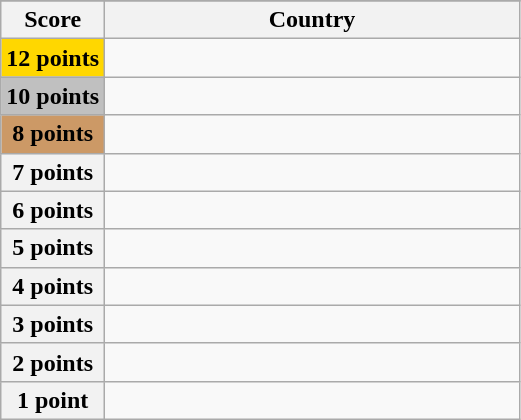<table class="wikitable">
<tr>
</tr>
<tr>
<th scope="col" width="20%">Score</th>
<th scope="col">Country</th>
</tr>
<tr>
<th scope="row" style="background:gold">12 points</th>
<td></td>
</tr>
<tr>
<th scope="row" style="background:silver">10 points</th>
<td></td>
</tr>
<tr>
<th scope="row" style="background:#CC9966">8 points</th>
<td></td>
</tr>
<tr>
<th scope="row">7 points</th>
<td></td>
</tr>
<tr>
<th scope="row">6 points</th>
<td></td>
</tr>
<tr>
<th scope="row">5 points</th>
<td></td>
</tr>
<tr>
<th scope="row">4 points</th>
<td></td>
</tr>
<tr>
<th scope="row">3 points</th>
<td></td>
</tr>
<tr>
<th scope="row">2 points</th>
<td></td>
</tr>
<tr>
<th scope="row">1 point</th>
<td></td>
</tr>
</table>
